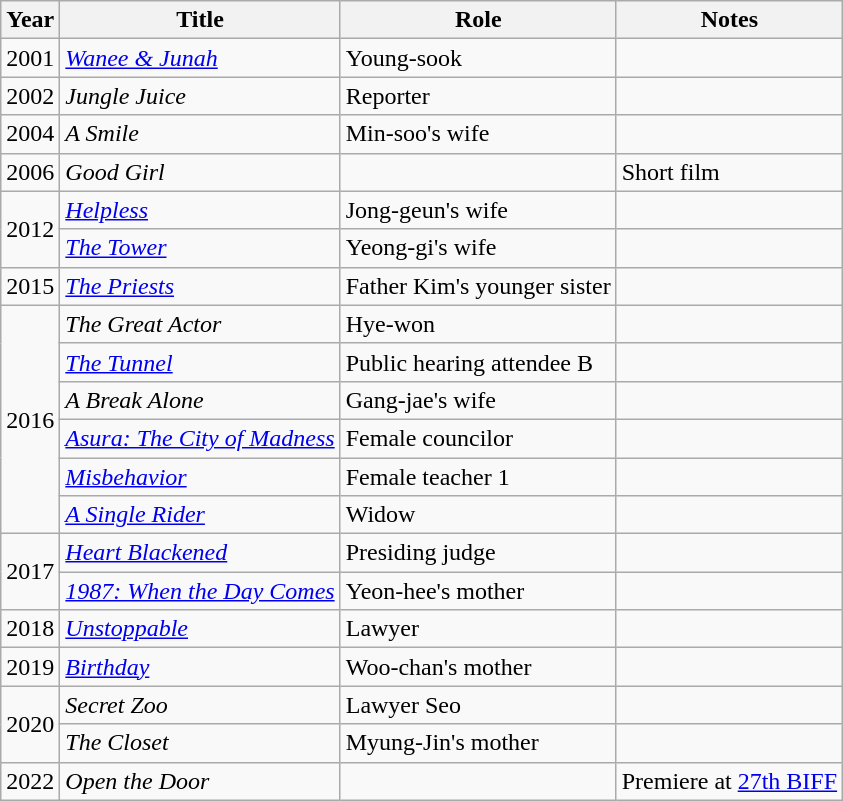<table class="wikitable sortable">
<tr>
<th>Year</th>
<th>Title</th>
<th>Role</th>
<th class="unsortable">Notes</th>
</tr>
<tr>
<td rowspan=1>2001</td>
<td><em><a href='#'>Wanee & Junah</a></em></td>
<td>Young-sook</td>
<td></td>
</tr>
<tr>
<td rowspan=1>2002</td>
<td><em>Jungle Juice</em></td>
<td>Reporter</td>
<td></td>
</tr>
<tr>
<td rowspan=1>2004</td>
<td><em>A Smile</em></td>
<td>Min-soo's wife</td>
<td></td>
</tr>
<tr>
<td rowspan=1>2006</td>
<td><em>Good Girl</em></td>
<td></td>
<td>Short film</td>
</tr>
<tr>
<td rowspan=2>2012</td>
<td><em><a href='#'>Helpless</a></em></td>
<td>Jong-geun's wife</td>
<td></td>
</tr>
<tr>
<td><em><a href='#'>The Tower</a></em></td>
<td>Yeong-gi's wife</td>
<td></td>
</tr>
<tr>
<td rowspan=1>2015</td>
<td><em><a href='#'>The Priests</a></em></td>
<td>Father Kim's younger sister</td>
<td></td>
</tr>
<tr>
<td rowspan=6>2016</td>
<td><em>The Great Actor</em></td>
<td>Hye-won</td>
<td></td>
</tr>
<tr>
<td><em><a href='#'>The Tunnel</a></em></td>
<td>Public hearing attendee B</td>
<td></td>
</tr>
<tr>
<td><em>A Break Alone</em></td>
<td>Gang-jae's wife</td>
<td></td>
</tr>
<tr>
<td><em><a href='#'>Asura: The City of Madness</a></em></td>
<td>Female councilor</td>
<td></td>
</tr>
<tr>
<td><em><a href='#'>Misbehavior</a></em></td>
<td>Female teacher 1</td>
<td></td>
</tr>
<tr>
<td><em><a href='#'>A Single Rider</a></em></td>
<td>Widow</td>
<td></td>
</tr>
<tr>
<td rowspan=2>2017</td>
<td><em><a href='#'>Heart Blackened</a></em></td>
<td>Presiding judge</td>
<td></td>
</tr>
<tr>
<td><em><a href='#'>1987: When the Day Comes</a></em></td>
<td>Yeon-hee's mother</td>
<td></td>
</tr>
<tr>
<td rowspan=1>2018</td>
<td><em><a href='#'>Unstoppable</a></em></td>
<td>Lawyer</td>
<td></td>
</tr>
<tr>
<td rowspan=1>2019</td>
<td><em><a href='#'>Birthday</a></em></td>
<td>Woo-chan's mother</td>
<td></td>
</tr>
<tr>
<td rowspan="2">2020</td>
<td><em>Secret Zoo</em></td>
<td>Lawyer Seo</td>
<td></td>
</tr>
<tr>
<td><em>The Closet</em></td>
<td>Myung-Jin's mother</td>
<td></td>
</tr>
<tr>
<td>2022</td>
<td><em>Open the Door</em></td>
<td></td>
<td>Premiere at <a href='#'>27th BIFF</a></td>
</tr>
</table>
